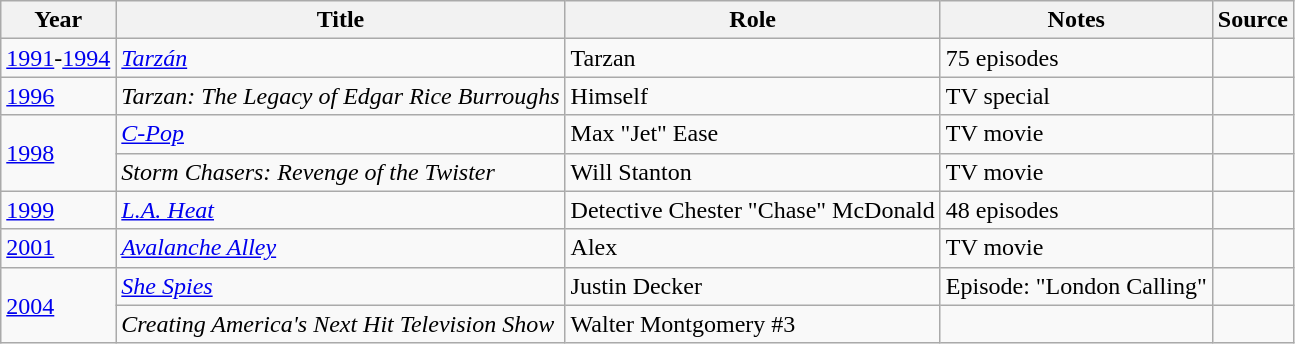<table class="wikitable sortable plainrowheaders">
<tr>
<th>Year</th>
<th>Title</th>
<th>Role</th>
<th class="unsortable">Notes</th>
<th class="unsortable">Source</th>
</tr>
<tr>
<td><a href='#'>1991</a>-<a href='#'>1994</a></td>
<td><em><a href='#'>Tarzán</a></em></td>
<td>Tarzan</td>
<td>75 episodes</td>
<td></td>
</tr>
<tr>
<td><a href='#'>1996</a></td>
<td><em>Tarzan: The Legacy of Edgar Rice Burroughs</em></td>
<td>Himself</td>
<td>TV special</td>
<td></td>
</tr>
<tr>
<td rowspan="2"><a href='#'>1998</a></td>
<td><em><a href='#'>C-Pop</a></em></td>
<td>Max "Jet" Ease</td>
<td>TV movie</td>
<td></td>
</tr>
<tr>
<td><em>Storm Chasers: Revenge of the Twister</em></td>
<td>Will Stanton</td>
<td>TV movie</td>
<td></td>
</tr>
<tr>
<td><a href='#'>1999</a></td>
<td><em><a href='#'>L.A. Heat</a></em></td>
<td>Detective Chester "Chase" McDonald</td>
<td>48 episodes</td>
<td></td>
</tr>
<tr>
<td><a href='#'>2001</a></td>
<td><em><a href='#'>Avalanche Alley</a></em></td>
<td>Alex</td>
<td>TV movie</td>
<td></td>
</tr>
<tr>
<td rowspan="2"><a href='#'>2004</a></td>
<td><em><a href='#'>She Spies</a></em></td>
<td>Justin Decker</td>
<td>Episode: "London Calling"</td>
<td></td>
</tr>
<tr>
<td><em>Creating America's Next Hit Television Show</em></td>
<td>Walter Montgomery #3</td>
<td></td>
<td></td>
</tr>
</table>
